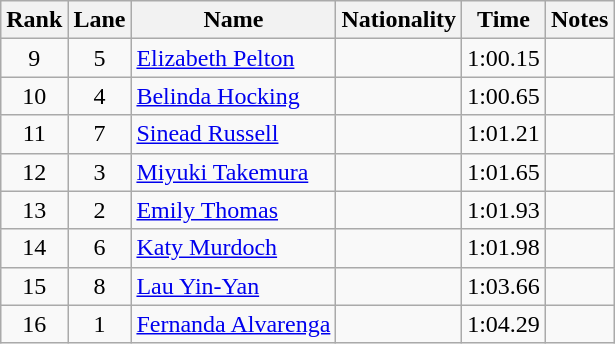<table class="wikitable sortable" style="text-align:center">
<tr>
<th>Rank</th>
<th>Lane</th>
<th>Name</th>
<th>Nationality</th>
<th>Time</th>
<th>Notes</th>
</tr>
<tr>
<td>9</td>
<td>5</td>
<td align=left><a href='#'>Elizabeth Pelton</a></td>
<td align=left></td>
<td>1:00.15</td>
<td></td>
</tr>
<tr>
<td>10</td>
<td>4</td>
<td align=left><a href='#'>Belinda Hocking</a></td>
<td align=left></td>
<td>1:00.65</td>
<td></td>
</tr>
<tr>
<td>11</td>
<td>7</td>
<td align=left><a href='#'>Sinead Russell</a></td>
<td align=left></td>
<td>1:01.21</td>
<td></td>
</tr>
<tr>
<td>12</td>
<td>3</td>
<td align=left><a href='#'>Miyuki Takemura</a></td>
<td align=left></td>
<td>1:01.65</td>
<td></td>
</tr>
<tr>
<td>13</td>
<td>2</td>
<td align=left><a href='#'>Emily Thomas</a></td>
<td align=left></td>
<td>1:01.93</td>
<td></td>
</tr>
<tr>
<td>14</td>
<td>6</td>
<td align=left><a href='#'>Katy Murdoch</a></td>
<td align=left></td>
<td>1:01.98</td>
<td></td>
</tr>
<tr>
<td>15</td>
<td>8</td>
<td align=left><a href='#'>Lau Yin-Yan</a></td>
<td align=left></td>
<td>1:03.66</td>
<td></td>
</tr>
<tr>
<td>16</td>
<td>1</td>
<td align=left><a href='#'>Fernanda Alvarenga</a></td>
<td align=left></td>
<td>1:04.29</td>
<td></td>
</tr>
</table>
